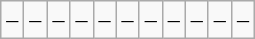<table class="wikitable sortable sortable" style="text-align: center">
<tr>
<td>–</td>
<td>–</td>
<td>–</td>
<td>–</td>
<td>–</td>
<td>–</td>
<td>–</td>
<td>–</td>
<td>–</td>
<td>–</td>
<td>–</td>
</tr>
</table>
